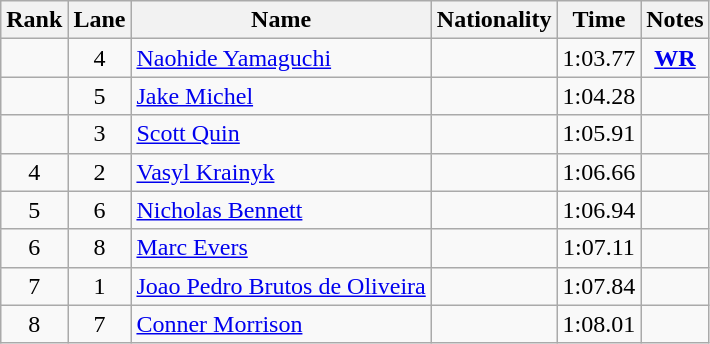<table class="wikitable sortable" style="text-align:center">
<tr>
<th>Rank</th>
<th>Lane</th>
<th>Name</th>
<th>Nationality</th>
<th>Time</th>
<th>Notes</th>
</tr>
<tr>
<td></td>
<td>4</td>
<td align=left><a href='#'>Naohide Yamaguchi</a></td>
<td align=left></td>
<td>1:03.77</td>
<td><strong><a href='#'>WR</a></strong></td>
</tr>
<tr>
<td></td>
<td>5</td>
<td align=left><a href='#'>Jake Michel</a></td>
<td align=left></td>
<td>1:04.28</td>
<td></td>
</tr>
<tr>
<td></td>
<td>3</td>
<td align=left><a href='#'>Scott Quin</a></td>
<td align=left></td>
<td>1:05.91</td>
<td></td>
</tr>
<tr>
<td>4</td>
<td>2</td>
<td align=left><a href='#'>Vasyl Krainyk</a></td>
<td align=left></td>
<td>1:06.66</td>
<td></td>
</tr>
<tr>
<td>5</td>
<td>6</td>
<td align=left><a href='#'>Nicholas Bennett</a></td>
<td align=left></td>
<td>1:06.94</td>
<td></td>
</tr>
<tr>
<td>6</td>
<td>8</td>
<td align=left><a href='#'>Marc Evers</a></td>
<td align=left></td>
<td>1:07.11</td>
<td></td>
</tr>
<tr>
<td>7</td>
<td>1</td>
<td align=left><a href='#'>Joao Pedro Brutos de Oliveira</a></td>
<td align=left></td>
<td>1:07.84</td>
<td></td>
</tr>
<tr>
<td>8</td>
<td>7</td>
<td align=left><a href='#'>Conner Morrison</a></td>
<td align=left></td>
<td>1:08.01</td>
<td></td>
</tr>
</table>
